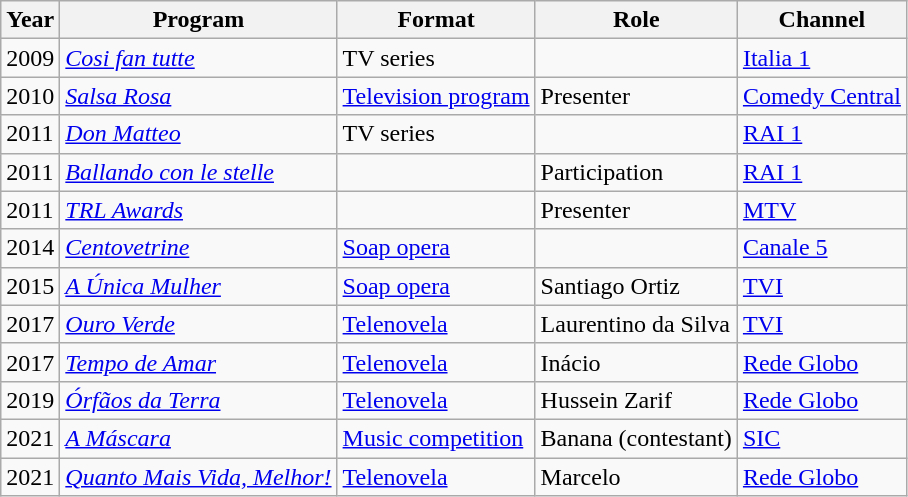<table class="wikitable">
<tr>
<th>Year</th>
<th>Program</th>
<th>Format</th>
<th>Role</th>
<th>Channel</th>
</tr>
<tr>
<td>2009</td>
<td><em><a href='#'>Cosi fan tutte</a></em></td>
<td>TV series</td>
<td></td>
<td><a href='#'>Italia 1</a></td>
</tr>
<tr>
<td>2010</td>
<td><em><a href='#'>Salsa Rosa</a></em></td>
<td><a href='#'>Television program</a></td>
<td>Presenter</td>
<td><a href='#'>Comedy Central</a></td>
</tr>
<tr>
<td>2011</td>
<td><em><a href='#'>Don Matteo</a></em></td>
<td>TV series</td>
<td></td>
<td><a href='#'>RAI 1</a></td>
</tr>
<tr>
<td>2011</td>
<td><em><a href='#'>Ballando con le stelle</a></em></td>
<td></td>
<td>Participation</td>
<td><a href='#'>RAI 1</a></td>
</tr>
<tr>
<td>2011</td>
<td><em><a href='#'>TRL Awards</a></em></td>
<td></td>
<td>Presenter</td>
<td><a href='#'>MTV</a></td>
</tr>
<tr>
<td>2014</td>
<td><em><a href='#'>Centovetrine</a></em></td>
<td><a href='#'>Soap opera</a></td>
<td></td>
<td><a href='#'>Canale 5</a></td>
</tr>
<tr>
<td>2015</td>
<td><em><a href='#'>A Única Mulher</a></em></td>
<td><a href='#'>Soap opera</a></td>
<td>Santiago Ortiz</td>
<td><a href='#'>TVI</a></td>
</tr>
<tr>
<td>2017</td>
<td><em><a href='#'>Ouro Verde</a></em></td>
<td><a href='#'>Telenovela</a></td>
<td>Laurentino da Silva</td>
<td><a href='#'>TVI</a></td>
</tr>
<tr>
<td>2017</td>
<td><em><a href='#'>Tempo de Amar</a></em></td>
<td><a href='#'>Telenovela</a></td>
<td>Inácio</td>
<td><a href='#'>Rede Globo</a></td>
</tr>
<tr>
<td>2019</td>
<td><em><a href='#'>Órfãos da Terra</a></em></td>
<td><a href='#'>Telenovela</a></td>
<td>Hussein Zarif</td>
<td><a href='#'>Rede Globo</a></td>
</tr>
<tr>
<td>2021</td>
<td><em><a href='#'>A Máscara</a></em></td>
<td><a href='#'>Music competition</a></td>
<td>Banana (contestant)</td>
<td><a href='#'>SIC</a></td>
</tr>
<tr>
<td>2021</td>
<td><em><a href='#'>Quanto Mais Vida, Melhor!</a></em></td>
<td><a href='#'>Telenovela</a></td>
<td>Marcelo</td>
<td><a href='#'>Rede Globo</a></td>
</tr>
</table>
